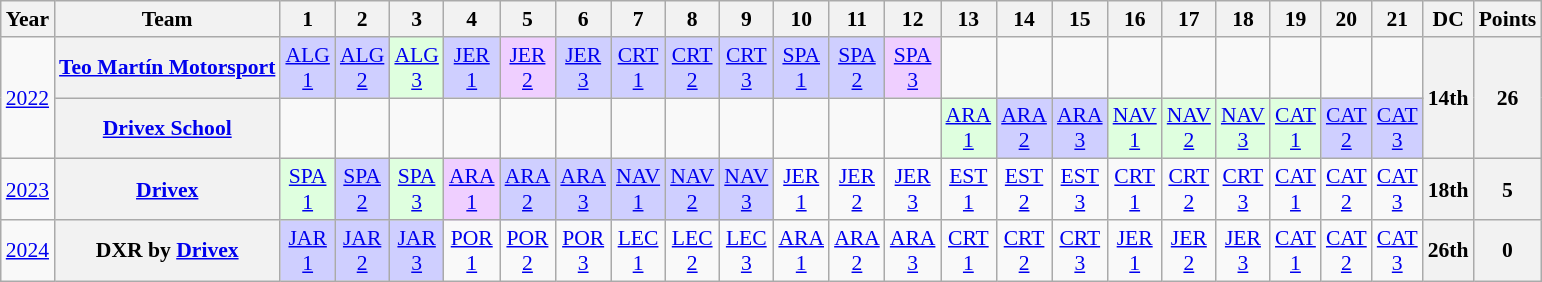<table class="wikitable" style="text-align:center; font-size:90%">
<tr>
<th>Year</th>
<th>Team</th>
<th>1</th>
<th>2</th>
<th>3</th>
<th>4</th>
<th>5</th>
<th>6</th>
<th>7</th>
<th>8</th>
<th>9</th>
<th>10</th>
<th>11</th>
<th>12</th>
<th>13</th>
<th>14</th>
<th>15</th>
<th>16</th>
<th>17</th>
<th>18</th>
<th>19</th>
<th>20</th>
<th>21</th>
<th>DC</th>
<th>Points</th>
</tr>
<tr>
<td rowspan="2"><a href='#'>2022</a></td>
<th nowrap><a href='#'>Teo Martín Motorsport</a></th>
<td style="background:#CFCFFF;"><a href='#'>ALG<br>1</a><br></td>
<td style="background:#CFCFFF;"><a href='#'>ALG<br>2</a><br></td>
<td style="background:#DFFFDF;"><a href='#'>ALG<br>3</a><br></td>
<td style="background:#CFCFFF;"><a href='#'>JER<br>1</a><br></td>
<td style="background:#EFCFFF;"><a href='#'>JER<br>2</a><br></td>
<td style="background:#CFCFFF;"><a href='#'>JER<br>3</a><br></td>
<td style="background:#CFCFFF;"><a href='#'>CRT<br>1</a><br></td>
<td style="background:#CFCFFF;"><a href='#'>CRT<br>2</a><br></td>
<td style="background:#CFCFFF;"><a href='#'>CRT<br>3</a><br></td>
<td style="background:#CFCFFF;"><a href='#'>SPA<br>1</a><br></td>
<td style="background:#CFCFFF;"><a href='#'>SPA<br>2</a><br></td>
<td style="background:#EFCFFF;"><a href='#'>SPA<br>3</a><br></td>
<td></td>
<td></td>
<td></td>
<td></td>
<td></td>
<td></td>
<td></td>
<td></td>
<td></td>
<th rowspan="2">14th</th>
<th rowspan="2">26</th>
</tr>
<tr>
<th><a href='#'>Drivex School</a></th>
<td></td>
<td></td>
<td></td>
<td></td>
<td></td>
<td></td>
<td></td>
<td></td>
<td></td>
<td></td>
<td></td>
<td></td>
<td style="background:#DFFFDF;"><a href='#'>ARA<br>1</a><br></td>
<td style="background:#CFCFFF;"><a href='#'>ARA<br>2</a><br></td>
<td style="background:#CFCFFF;"><a href='#'>ARA<br>3</a><br></td>
<td style="background:#DFFFDF;"><a href='#'>NAV<br>1</a><br></td>
<td style="background:#DFFFDF;"><a href='#'>NAV<br>2</a><br></td>
<td style="background:#DFFFDF;"><a href='#'>NAV<br>3</a><br></td>
<td style="background:#DFFFDF;"><a href='#'>CAT<br>1</a><br></td>
<td style="background:#CFCFFF;"><a href='#'>CAT<br>2</a><br></td>
<td style="background:#CFCFFF;"><a href='#'>CAT<br>3</a><br></td>
</tr>
<tr>
<td><a href='#'>2023</a></td>
<th><a href='#'>Drivex</a></th>
<td style="background:#DFFFDF;"><a href='#'>SPA<br>1</a><br></td>
<td style="background:#CFCFFF;"><a href='#'>SPA<br>2</a><br></td>
<td style="background:#DFFFDF;"><a href='#'>SPA<br>3</a><br></td>
<td style="background:#EFCFFF;"><a href='#'>ARA<br>1</a><br></td>
<td style="background:#CFCFFF;"><a href='#'>ARA<br>2</a><br></td>
<td style="background:#CFCFFF;"><a href='#'>ARA<br>3</a><br></td>
<td style="background:#CFCFFF;"><a href='#'>NAV<br>1</a><br></td>
<td style="background:#CFCFFF;"><a href='#'>NAV<br>2</a><br></td>
<td style="background:#CFCFFF;"><a href='#'>NAV<br>3</a><br></td>
<td><a href='#'>JER<br>1</a></td>
<td><a href='#'>JER<br>2</a></td>
<td><a href='#'>JER<br>3</a></td>
<td><a href='#'>EST<br>1</a></td>
<td><a href='#'>EST<br>2</a></td>
<td><a href='#'>EST<br>3</a></td>
<td><a href='#'>CRT<br>1</a></td>
<td><a href='#'>CRT<br>2</a></td>
<td><a href='#'>CRT<br>3</a></td>
<td><a href='#'>CAT<br>1</a></td>
<td><a href='#'>CAT<br>2</a></td>
<td><a href='#'>CAT<br>3</a></td>
<th>18th</th>
<th>5</th>
</tr>
<tr>
<td><a href='#'>2024</a></td>
<th>DXR by <a href='#'>Drivex</a></th>
<td style="background:#CFCFFF"><a href='#'>JAR<br>1</a><br></td>
<td style="background:#CFCFFF"><a href='#'>JAR<br>2</a><br></td>
<td style="background:#CFCFFF"><a href='#'>JAR<br>3</a><br></td>
<td><a href='#'>POR<br>1</a></td>
<td><a href='#'>POR<br>2</a></td>
<td><a href='#'>POR<br>3</a></td>
<td><a href='#'>LEC<br>1</a></td>
<td><a href='#'>LEC<br>2</a></td>
<td><a href='#'>LEC<br>3</a></td>
<td><a href='#'>ARA<br>1</a></td>
<td><a href='#'>ARA<br>2</a></td>
<td><a href='#'>ARA<br>3</a></td>
<td><a href='#'>CRT<br>1</a></td>
<td><a href='#'>CRT<br>2</a></td>
<td><a href='#'>CRT<br>3</a></td>
<td><a href='#'>JER<br>1</a></td>
<td><a href='#'>JER<br>2</a></td>
<td><a href='#'>JER<br>3</a></td>
<td><a href='#'>CAT<br>1</a></td>
<td><a href='#'>CAT<br>2</a></td>
<td><a href='#'>CAT<br>3</a></td>
<th>26th</th>
<th>0</th>
</tr>
</table>
